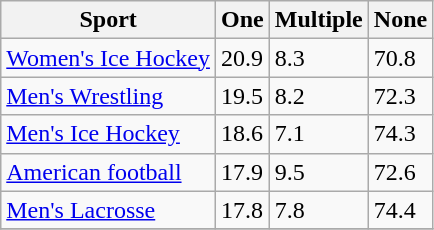<table class="wikitable sortable floatright">
<tr>
<th>Sport</th>
<th>One</th>
<th>Multiple</th>
<th>None</th>
</tr>
<tr>
<td><a href='#'>Women's Ice Hockey</a></td>
<td>20.9</td>
<td>8.3</td>
<td>70.8</td>
</tr>
<tr>
<td><a href='#'>Men's Wrestling</a></td>
<td>19.5</td>
<td>8.2</td>
<td>72.3</td>
</tr>
<tr>
<td><a href='#'>Men's Ice Hockey</a></td>
<td>18.6</td>
<td>7.1</td>
<td>74.3</td>
</tr>
<tr>
<td><a href='#'>American football</a></td>
<td>17.9</td>
<td>9.5</td>
<td>72.6</td>
</tr>
<tr>
<td><a href='#'>Men's Lacrosse</a></td>
<td>17.8</td>
<td>7.8</td>
<td>74.4</td>
</tr>
<tr>
</tr>
</table>
